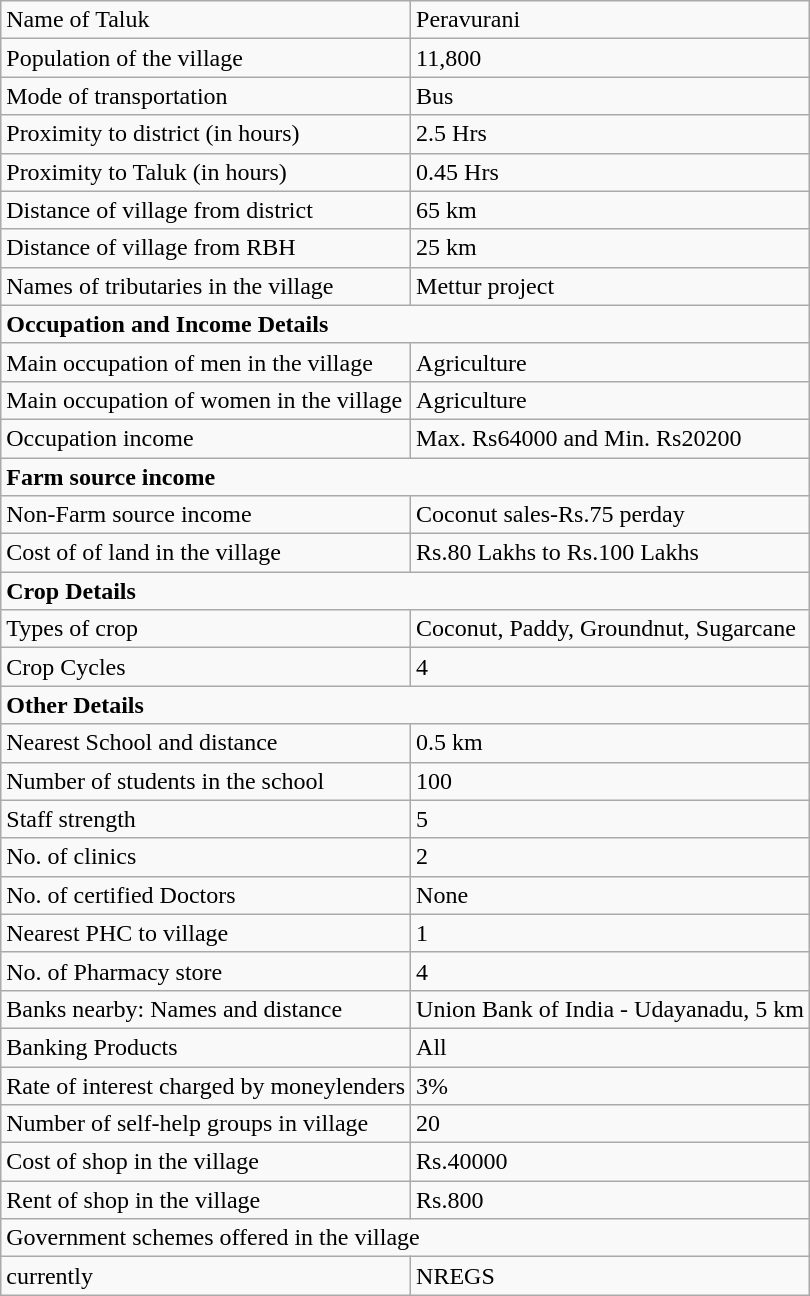<table class = "wikitable">
<tr>
<td>Name of Taluk</td>
<td>Peravurani</td>
</tr>
<tr>
<td>Population of the village</td>
<td>11,800</td>
</tr>
<tr>
<td>Mode of transportation</td>
<td>Bus</td>
</tr>
<tr>
<td>Proximity to district (in hours)</td>
<td>2.5 Hrs</td>
</tr>
<tr>
<td>Proximity to Taluk (in hours)</td>
<td>0.45 Hrs</td>
</tr>
<tr>
<td>Distance of village from district</td>
<td>65 km</td>
</tr>
<tr>
<td>Distance of village from RBH</td>
<td>25 km</td>
</tr>
<tr>
<td>Names of tributaries in the village</td>
<td>Mettur project</td>
</tr>
<tr>
<td colspan = 2><strong>Occupation and Income Details</strong></td>
</tr>
<tr>
<td>Main occupation of men in the village</td>
<td>Agriculture</td>
</tr>
<tr>
<td>Main occupation of women in the village</td>
<td>Agriculture</td>
</tr>
<tr>
<td>Occupation income</td>
<td>Max. Rs64000 and Min. Rs20200</td>
</tr>
<tr>
<td colspan = 2><strong>Farm source income</strong></td>
</tr>
<tr>
<td>Non-Farm source income</td>
<td>Coconut sales-Rs.75 perday</td>
</tr>
<tr>
<td>Cost of  of land in the village</td>
<td>Rs.80 Lakhs to Rs.100 Lakhs</td>
</tr>
<tr>
<td colspan = 2><strong>Crop Details</strong></td>
</tr>
<tr>
<td>Types of crop</td>
<td>Coconut, Paddy, Groundnut, Sugarcane</td>
</tr>
<tr>
<td>Crop Cycles</td>
<td>4</td>
</tr>
<tr>
<td colspan = 2><strong>Other Details</strong></td>
</tr>
<tr>
<td>Nearest School and distance</td>
<td>0.5 km</td>
</tr>
<tr>
<td>Number of students in the school</td>
<td>100</td>
</tr>
<tr>
<td>Staff strength</td>
<td>5</td>
</tr>
<tr>
<td>No. of clinics</td>
<td>2</td>
</tr>
<tr>
<td>No. of certified Doctors</td>
<td>None</td>
</tr>
<tr>
<td>Nearest PHC to village</td>
<td>1</td>
</tr>
<tr>
<td>No. of Pharmacy store</td>
<td>4</td>
</tr>
<tr>
<td>Banks nearby: Names and distance</td>
<td>Union Bank of India - Udayanadu, 5 km</td>
</tr>
<tr>
<td>Banking Products</td>
<td>All</td>
</tr>
<tr>
<td>Rate of interest charged by moneylenders</td>
<td>3%</td>
</tr>
<tr>
<td>Number of self-help groups in village</td>
<td>20</td>
</tr>
<tr>
<td>Cost of  shop in the village</td>
<td>Rs.40000</td>
</tr>
<tr>
<td>Rent of  shop in the village</td>
<td>Rs.800</td>
</tr>
<tr>
<td colspan = 2>Government schemes offered in the village</td>
</tr>
<tr>
<td>currently</td>
<td>NREGS</td>
</tr>
</table>
